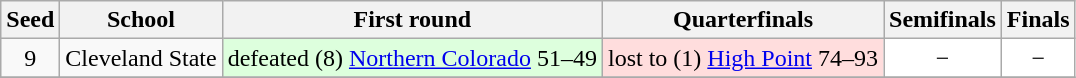<table class="wikitable" style="white-space:nowrap; font-size:100%; text-align:center">
<tr>
<th>Seed</th>
<th>School</th>
<th>First round</th>
<th>Quarterfinals</th>
<th>Semifinals</th>
<th>Finals</th>
</tr>
<tr>
<td>9</td>
<td>Cleveland State</td>
<td style="background:#ddffdd;">defeated (8) <a href='#'>Northern Colorado</a> 51–49</td>
<td style="background:#ffdddd;">lost to (1) <a href='#'>High Point</a> 74–93</td>
<td style="background:#fff;">−</td>
<td style="background:#fff;">−</td>
</tr>
<tr>
</tr>
</table>
